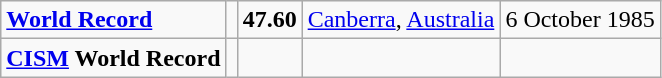<table class="wikitable">
<tr>
<td><strong><a href='#'>World Record</a></strong></td>
<td></td>
<td><strong>47.60</strong></td>
<td><a href='#'>Canberra</a>, <a href='#'>Australia</a></td>
<td>6 October 1985</td>
</tr>
<tr>
<td><strong><a href='#'>CISM</a> World Record</strong></td>
<td></td>
<td></td>
<td></td>
<td></td>
</tr>
</table>
